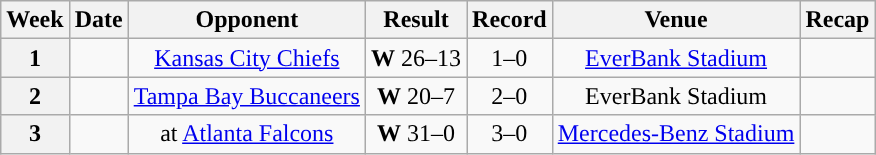<table class="wikitable" style="text-align:center">
<tr>
<th>Week</th>
<th>Date</th>
<th>Opponent</th>
<th>Result</th>
<th>Record</th>
<th>Venue</th>
<th>Recap</th>
</tr>
<tr>
<th>1</th>
<td></td>
<td><a href='#'>Kansas City Chiefs</a></td>
<td><strong>W</strong> 26–13</td>
<td>1–0</td>
<td><a href='#'>EverBank Stadium</a></td>
<td></td>
</tr>
<tr>
<th>2</th>
<td></td>
<td><a href='#'>Tampa Bay Buccaneers</a></td>
<td><strong>W</strong> 20–7</td>
<td>2–0</td>
<td>EverBank Stadium</td>
<td></td>
</tr>
<tr>
<th>3</th>
<td></td>
<td>at <a href='#'>Atlanta Falcons</a></td>
<td><strong>W</strong> 31–0</td>
<td>3–0</td>
<td><a href='#'>Mercedes-Benz Stadium</a></td>
<td></td>
</tr>
</table>
